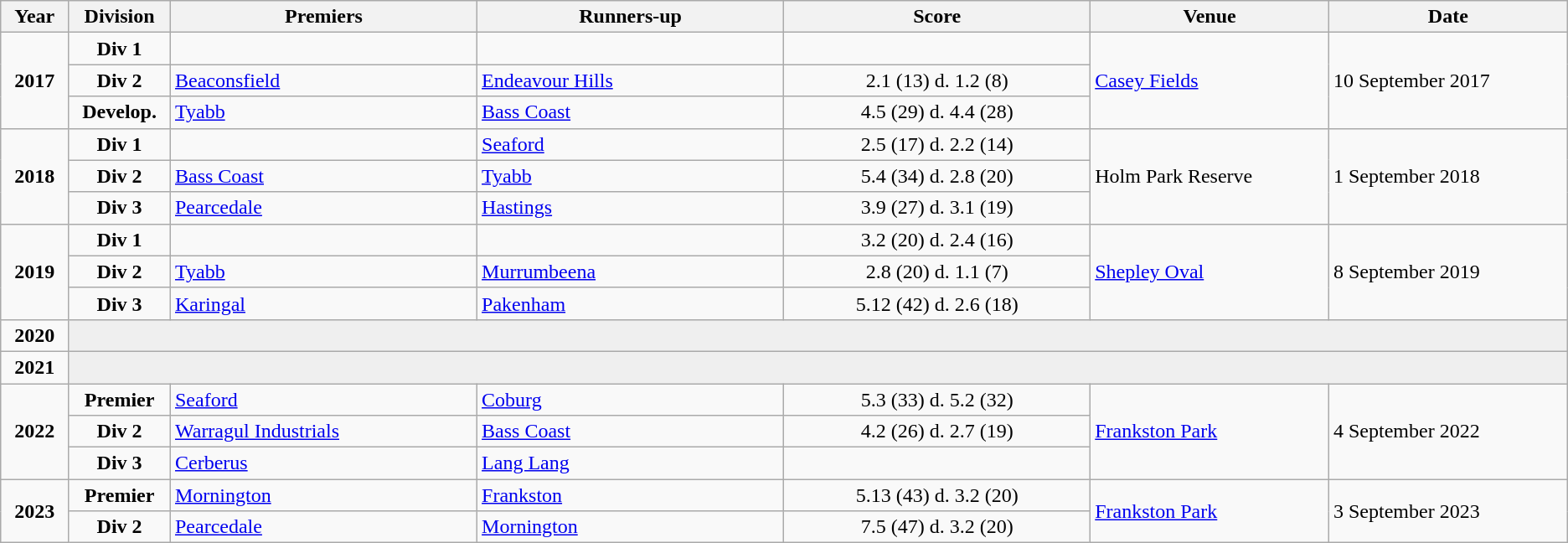<table class="wikitable sortable">
<tr>
<th width=1%>Year</th>
<th width=1%>Division</th>
<th width=9%>Premiers</th>
<th width=9%>Runners-up</th>
<th width=9%>Score</th>
<th width=7%>Venue</th>
<th width=7%>Date</th>
</tr>
<tr>
<td rowspan=3 style="text-align:center;"><strong>2017</strong></td>
<td style="text-align:center;"><strong>Div 1</strong></td>
<td></td>
<td></td>
<td align="center"></td>
<td rowspan=3><a href='#'>Casey Fields</a></td>
<td rowspan=3>10 September 2017</td>
</tr>
<tr>
<td style="text-align:center;"><strong>Div 2</strong></td>
<td><a href='#'>Beaconsfield</a></td>
<td><a href='#'>Endeavour Hills</a></td>
<td align="center">2.1 (13) d. 1.2 (8)</td>
</tr>
<tr>
<td style="text-align:center;"><strong>Develop.</strong></td>
<td><a href='#'>Tyabb</a></td>
<td><a href='#'>Bass Coast</a></td>
<td align="center">4.5 (29) d. 4.4 (28)</td>
</tr>
<tr>
<td rowspan=3 style="text-align:center;"><strong>2018</strong></td>
<td style="text-align:center;"><strong>Div 1</strong></td>
<td></td>
<td><a href='#'>Seaford</a></td>
<td align="center">2.5 (17) d. 2.2 (14)</td>
<td rowspan=3>Holm Park Reserve</td>
<td rowspan=3>1 September 2018</td>
</tr>
<tr>
<td style="text-align:center;"><strong>Div 2</strong></td>
<td><a href='#'>Bass Coast</a></td>
<td><a href='#'>Tyabb</a></td>
<td align="center">5.4 (34) d. 2.8 (20)</td>
</tr>
<tr>
<td style="text-align:center;"><strong>Div 3</strong></td>
<td><a href='#'>Pearcedale</a></td>
<td><a href='#'>Hastings</a></td>
<td align="center">3.9 (27) d. 3.1 (19)</td>
</tr>
<tr>
<td rowspan=3 style="text-align:center;"><strong>2019</strong></td>
<td style="text-align:center;"><strong>Div 1</strong></td>
<td></td>
<td></td>
<td align="center">3.2 (20) d. 2.4 (16)</td>
<td rowspan=3><a href='#'>Shepley Oval</a></td>
<td rowspan=3>8 September 2019</td>
</tr>
<tr>
<td style="text-align:center;"><strong>Div 2</strong></td>
<td><a href='#'>Tyabb</a></td>
<td><a href='#'>Murrumbeena</a></td>
<td align="center">2.8 (20) d. 1.1 (7)</td>
</tr>
<tr>
<td style="text-align:center;"><strong>Div 3</strong></td>
<td><a href='#'>Karingal</a></td>
<td><a href='#'>Pakenham</a></td>
<td align="center">5.12 (42) d. 2.6 (18)</td>
</tr>
<tr>
<td style="text-align:center;"><strong>2020</strong></td>
<td colspan=6 style=background:#efefef></td>
</tr>
<tr>
<td style="text-align:center;"><strong>2021</strong></td>
<td colspan=6 style=background:#efefef></td>
</tr>
<tr>
<td rowspan=3 style="text-align:center;"><strong>2022</strong></td>
<td style="text-align:center;"><strong>Premier</strong></td>
<td><a href='#'>Seaford</a></td>
<td><a href='#'>Coburg</a></td>
<td align="center">5.3 (33) d. 5.2 (32)</td>
<td rowspan=3><a href='#'>Frankston Park</a></td>
<td rowspan=3>4 September 2022</td>
</tr>
<tr>
<td style="text-align:center;"><strong>Div 2</strong></td>
<td><a href='#'>Warragul Industrials</a></td>
<td><a href='#'>Bass Coast</a></td>
<td align="center">4.2 (26) d. 2.7 (19)</td>
</tr>
<tr>
<td style="text-align:center;"><strong>Div 3</strong></td>
<td><a href='#'>Cerberus</a></td>
<td><a href='#'>Lang Lang</a></td>
<td align="center"></td>
</tr>
<tr>
<td rowspan=2 style="text-align:center;"><strong>2023</strong></td>
<td style="text-align:center;"><strong>Premier</strong></td>
<td><a href='#'>Mornington</a></td>
<td><a href='#'>Frankston</a></td>
<td align="center">5.13 (43) d. 3.2 (20)</td>
<td rowspan=2><a href='#'>Frankston Park</a></td>
<td rowspan=2>3 September 2023</td>
</tr>
<tr>
<td style="text-align:center;"><strong>Div 2</strong></td>
<td><a href='#'>Pearcedale</a></td>
<td><a href='#'>Mornington</a></td>
<td align="center">7.5 (47) d. 3.2 (20)</td>
</tr>
</table>
